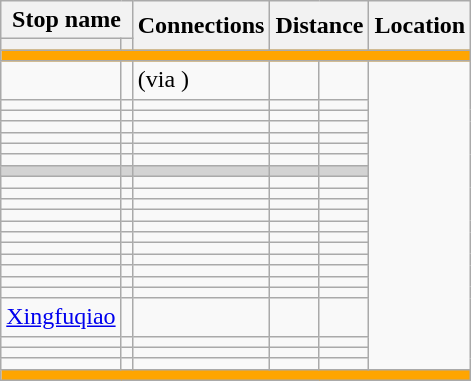<table class="wikitable">
<tr>
<th colspan="2">Stop name</th>
<th rowspan="2">Connections</th>
<th colspan="2" rowspan="2">Distance<br></th>
<th rowspan="2">Location</th>
</tr>
<tr>
<th></th>
<th></th>
</tr>
<tr style = "background:orange; height: 2pt">
<td colspan = "8"></td>
</tr>
<tr>
<td></td>
<td></td>
<td>  (via )</td>
<td></td>
<td></td>
</tr>
<tr>
<td></td>
<td></td>
<td></td>
<td></td>
<td></td>
</tr>
<tr>
<td></td>
<td></td>
<td></td>
<td></td>
<td></td>
</tr>
<tr>
<td></td>
<td></td>
<td></td>
<td></td>
<td></td>
</tr>
<tr>
<td></td>
<td></td>
<td></td>
<td></td>
<td></td>
</tr>
<tr>
<td></td>
<td></td>
<td></td>
<td></td>
<td></td>
</tr>
<tr>
<td></td>
<td></td>
<td></td>
<td></td>
<td></td>
</tr>
<tr bgcolor="lightgrey">
<td></td>
<td></td>
<td></td>
<td></td>
<td></td>
</tr>
<tr>
<td></td>
<td></td>
<td></td>
<td></td>
<td></td>
</tr>
<tr>
<td></td>
<td></td>
<td></td>
<td></td>
<td></td>
</tr>
<tr>
<td></td>
<td></td>
<td></td>
<td></td>
<td></td>
</tr>
<tr>
<td></td>
<td></td>
<td></td>
<td></td>
<td></td>
</tr>
<tr>
<td></td>
<td></td>
<td></td>
<td></td>
<td></td>
</tr>
<tr>
<td></td>
<td></td>
<td></td>
<td></td>
<td></td>
</tr>
<tr>
<td></td>
<td></td>
<td></td>
<td></td>
<td></td>
</tr>
<tr>
<td></td>
<td></td>
<td></td>
<td></td>
<td></td>
</tr>
<tr>
<td></td>
<td></td>
<td></td>
<td></td>
<td></td>
</tr>
<tr>
<td></td>
<td></td>
<td></td>
<td></td>
<td></td>
</tr>
<tr>
<td></td>
<td></td>
<td></td>
<td></td>
<td></td>
</tr>
<tr>
<td><a href='#'>Xingfuqiao</a></td>
<td></td>
<td></td>
<td></td>
<td></td>
</tr>
<tr>
<td></td>
<td></td>
<td></td>
<td></td>
<td></td>
</tr>
<tr>
<td></td>
<td></td>
<td></td>
<td></td>
<td></td>
</tr>
<tr>
<td></td>
<td></td>
<td></td>
<td></td>
<td></td>
</tr>
<tr style = "background:orange; height: 2pt">
<td colspan = "8"></td>
</tr>
</table>
